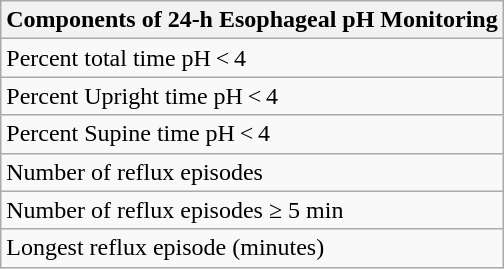<table class="wikitable">
<tr>
<th><strong>Components of 24-h Esophageal pH Monitoring</strong></th>
</tr>
<tr>
<td>Percent total time pH < 4</td>
</tr>
<tr>
<td>Percent Upright time pH < 4</td>
</tr>
<tr>
<td>Percent Supine time pH < 4</td>
</tr>
<tr>
<td>Number of reflux episodes</td>
</tr>
<tr>
<td>Number of reflux episodes ≥ 5 min</td>
</tr>
<tr>
<td>Longest reflux episode (minutes)</td>
</tr>
</table>
